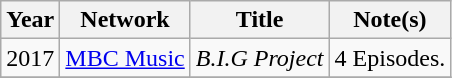<table class="wikitable">
<tr>
<th>Year</th>
<th>Network</th>
<th>Title</th>
<th>Note(s)</th>
</tr>
<tr>
<td>2017</td>
<td><a href='#'>MBC Music</a></td>
<td><em>B.I.G Project</em></td>
<td>4 Episodes.</td>
</tr>
<tr>
</tr>
</table>
